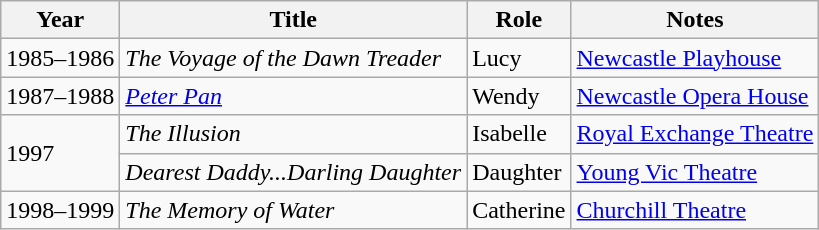<table class="wikitable">
<tr>
<th>Year</th>
<th>Title</th>
<th>Role</th>
<th>Notes</th>
</tr>
<tr>
<td>1985–1986</td>
<td><em>The Voyage of the Dawn Treader</em></td>
<td>Lucy</td>
<td><a href='#'>Newcastle Playhouse</a></td>
</tr>
<tr>
<td>1987–1988</td>
<td><em><a href='#'>Peter Pan</a></em></td>
<td>Wendy</td>
<td><a href='#'>Newcastle Opera House</a></td>
</tr>
<tr>
<td rowspan="2">1997</td>
<td><em>The Illusion</em></td>
<td>Isabelle</td>
<td><a href='#'>Royal Exchange Theatre</a></td>
</tr>
<tr>
<td><em>Dearest Daddy...Darling Daughter</em></td>
<td>Daughter</td>
<td><a href='#'>Young Vic Theatre</a></td>
</tr>
<tr>
<td>1998–1999</td>
<td><em>The Memory of Water</em></td>
<td>Catherine</td>
<td><a href='#'>Churchill Theatre</a></td>
</tr>
</table>
